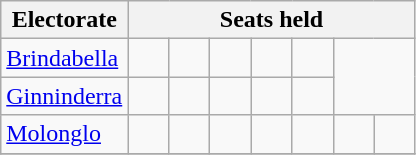<table class="wikitable">
<tr>
<th>Electorate</th>
<th colspan=7>Seats held</th>
</tr>
<tr>
<td><a href='#'>Brindabella</a></td>
<td width=20 > </td>
<td width=20 > </td>
<td width=20 > </td>
<td width=20 > </td>
<td width=20 > </td>
<td colspan = "2" rowspan = "2"></td>
</tr>
<tr>
<td><a href='#'>Ginninderra</a></td>
<td width=20 > </td>
<td width=20 > </td>
<td width=20 > </td>
<td width=20 > </td>
<td width=20 > </td>
</tr>
<tr>
<td><a href='#'>Molonglo</a></td>
<td width=20 > </td>
<td width=20 > </td>
<td width=20 > </td>
<td width=20 > </td>
<td width=20 > </td>
<td width=20 > </td>
<td width=20 > </td>
</tr>
<tr>
</tr>
</table>
